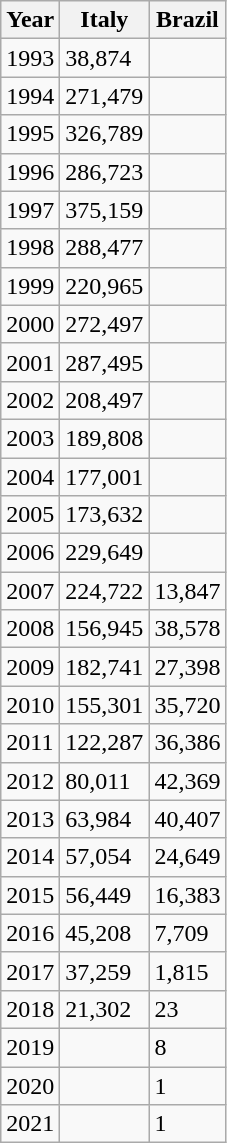<table class="wikitable">
<tr>
<th>Year</th>
<th>Italy</th>
<th>Brazil</th>
</tr>
<tr>
<td>1993</td>
<td>38,874</td>
<td></td>
</tr>
<tr>
<td>1994</td>
<td>271,479</td>
<td></td>
</tr>
<tr>
<td>1995</td>
<td>326,789</td>
<td></td>
</tr>
<tr>
<td>1996</td>
<td>286,723</td>
<td></td>
</tr>
<tr>
<td>1997</td>
<td>375,159</td>
<td></td>
</tr>
<tr>
<td>1998</td>
<td>288,477</td>
<td></td>
</tr>
<tr>
<td>1999</td>
<td>220,965</td>
<td></td>
</tr>
<tr>
<td>2000</td>
<td>272,497</td>
<td></td>
</tr>
<tr>
<td>2001</td>
<td>287,495</td>
<td></td>
</tr>
<tr>
<td>2002</td>
<td>208,497</td>
<td></td>
</tr>
<tr>
<td>2003</td>
<td>189,808</td>
<td></td>
</tr>
<tr>
<td>2004</td>
<td>177,001</td>
<td></td>
</tr>
<tr>
<td>2005</td>
<td>173,632</td>
<td></td>
</tr>
<tr>
<td>2006</td>
<td>229,649</td>
<td></td>
</tr>
<tr>
<td>2007</td>
<td>224,722</td>
<td>13,847</td>
</tr>
<tr>
<td>2008</td>
<td>156,945</td>
<td>38,578</td>
</tr>
<tr>
<td>2009</td>
<td>182,741</td>
<td>27,398</td>
</tr>
<tr>
<td>2010</td>
<td>155,301</td>
<td>35,720</td>
</tr>
<tr>
<td>2011</td>
<td>122,287</td>
<td>36,386</td>
</tr>
<tr>
<td>2012</td>
<td>80,011</td>
<td>42,369</td>
</tr>
<tr>
<td>2013</td>
<td>63,984</td>
<td>40,407</td>
</tr>
<tr>
<td>2014</td>
<td>57,054</td>
<td>24,649</td>
</tr>
<tr>
<td>2015</td>
<td>56,449</td>
<td>16,383</td>
</tr>
<tr>
<td>2016</td>
<td>45,208</td>
<td>7,709</td>
</tr>
<tr>
<td>2017</td>
<td>37,259</td>
<td>1,815</td>
</tr>
<tr>
<td>2018</td>
<td>21,302</td>
<td>23</td>
</tr>
<tr>
<td>2019</td>
<td></td>
<td>8</td>
</tr>
<tr>
<td>2020</td>
<td></td>
<td>1</td>
</tr>
<tr>
<td>2021</td>
<td></td>
<td>1</td>
</tr>
</table>
